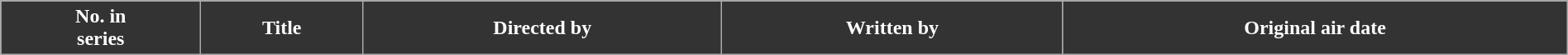<table class="wikitable plainrowheaders" width="100%">
<tr>
<th ! style="background-color: #333333; color:#ffffff;">No. in<br>series</th>
<th ! style="background-color: #333333; color:#ffffff;">Title</th>
<th ! style="background-color: #333333; color:#ffffff;">Directed by</th>
<th ! style="background-color: #333333; color:#ffffff;">Written by</th>
<th ! style="background-color: #333333; color:#ffffff;">Original air date<br>





</th>
</tr>
</table>
